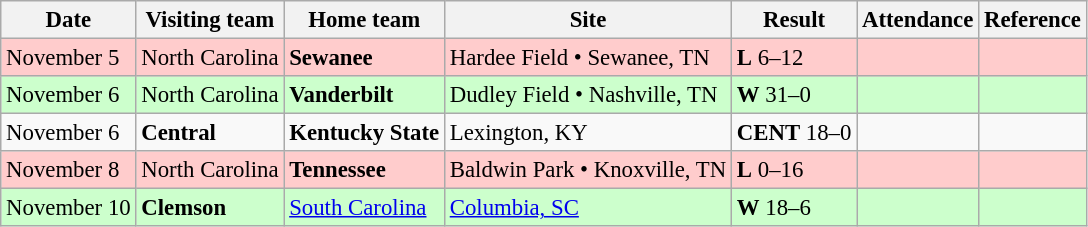<table class="wikitable" style="font-size:95%;">
<tr>
<th>Date</th>
<th>Visiting team</th>
<th>Home team</th>
<th>Site</th>
<th>Result</th>
<th>Attendance</th>
<th class="unsortable">Reference</th>
</tr>
<tr bgcolor=ffcccc>
<td>November 5</td>
<td>North Carolina</td>
<td><strong>Sewanee</strong></td>
<td>Hardee Field • Sewanee, TN</td>
<td><strong>L</strong> 6–12</td>
<td></td>
<td></td>
</tr>
<tr bgcolor=ccffcc>
<td>November 6</td>
<td>North Carolina</td>
<td><strong>Vanderbilt</strong></td>
<td>Dudley Field • Nashville, TN</td>
<td><strong>W</strong> 31–0</td>
<td></td>
<td></td>
</tr>
<tr bgcolor=>
<td>November 6</td>
<td><strong>Central</strong></td>
<td><strong>Kentucky State</strong></td>
<td>Lexington, KY</td>
<td><strong>CENT</strong> 18–0</td>
<td></td>
<td></td>
</tr>
<tr bgcolor=ffcccc>
<td>November 8</td>
<td>North Carolina</td>
<td><strong>Tennessee</strong></td>
<td>Baldwin Park • Knoxville, TN</td>
<td><strong>L</strong> 0–16</td>
<td></td>
<td></td>
</tr>
<tr bgcolor=ccffcc>
<td>November 10</td>
<td><strong>Clemson</strong></td>
<td><a href='#'>South Carolina</a></td>
<td><a href='#'>Columbia, SC</a></td>
<td><strong>W</strong> 18–6</td>
<td></td>
<td></td>
</tr>
</table>
